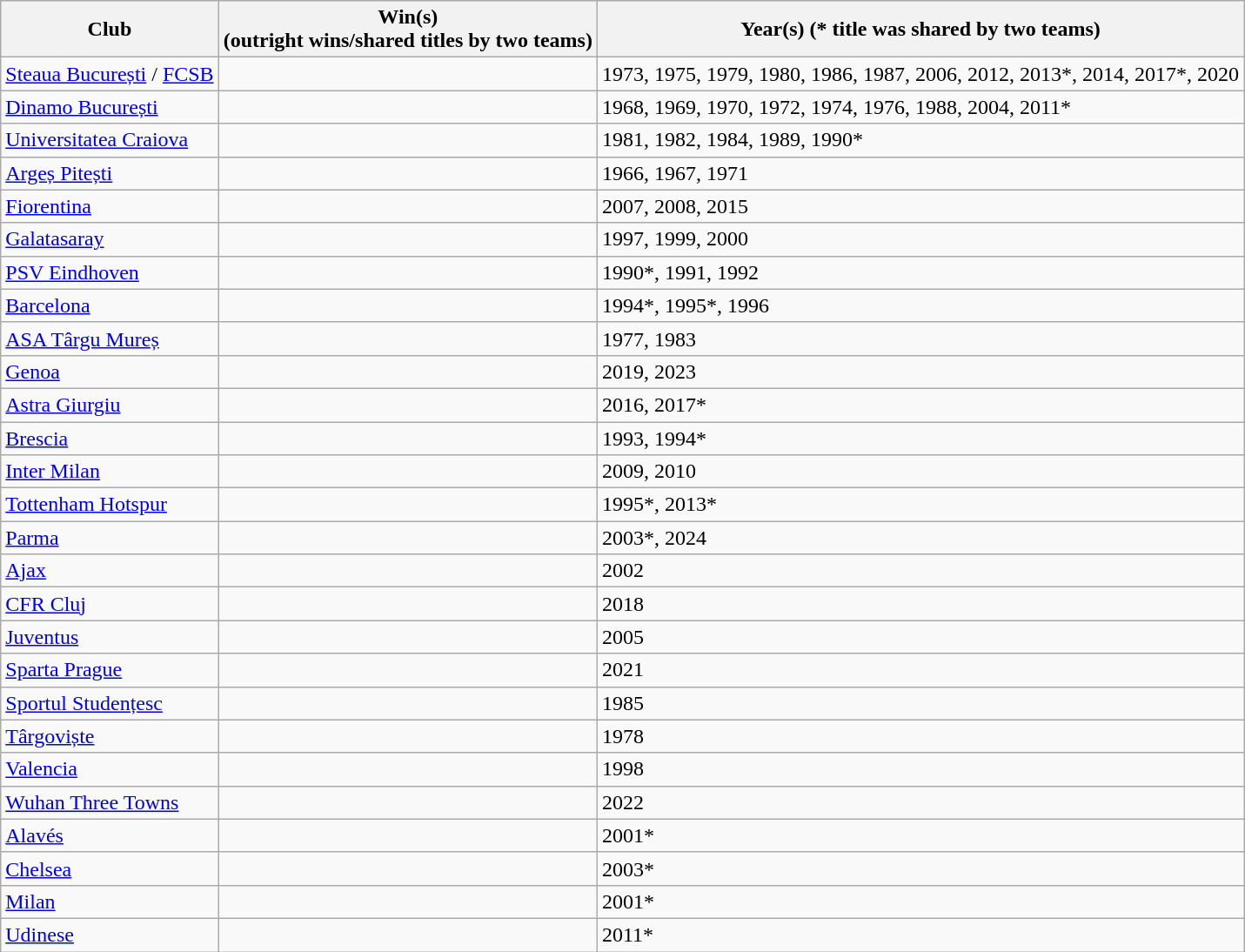<table class="wikitable sortable">
<tr>
<th>Club</th>
<th>Win(s) <br> (outright wins/shared titles by two teams)</th>
<th>Year(s) (* title was shared by two teams)</th>
</tr>
<tr>
<td><a href='#'>Steaua București</a> / <a href='#'>FCSB</a></td>
<td></td>
<td>1973, 1975, 1979, 1980, 1986, 1987, 2006, 2012, 2013*, 2014, 2017*, 2020</td>
</tr>
<tr>
<td><a href='#'>Dinamo București</a></td>
<td></td>
<td>1968, 1969, 1970, 1972, 1974, 1976, 1988, 2004, 2011*</td>
</tr>
<tr>
<td><a href='#'>Universitatea Craiova</a></td>
<td></td>
<td>1981, 1982, 1984, 1989, 1990*</td>
</tr>
<tr>
<td><a href='#'>Argeș Pitești</a></td>
<td></td>
<td>1966, 1967, 1971</td>
</tr>
<tr>
<td> <a href='#'>Fiorentina</a></td>
<td></td>
<td>2007, 2008, 2015</td>
</tr>
<tr>
<td> <a href='#'>Galatasaray</a></td>
<td></td>
<td>1997, 1999, 2000</td>
</tr>
<tr>
<td> <a href='#'>PSV Eindhoven</a></td>
<td></td>
<td>1990*, 1991, 1992</td>
</tr>
<tr>
<td> <a href='#'>Barcelona</a></td>
<td></td>
<td>1994*, 1995*, 1996</td>
</tr>
<tr>
<td><a href='#'>ASA Târgu Mureș</a></td>
<td></td>
<td>1977, 1983</td>
</tr>
<tr>
<td> <a href='#'>Genoa</a></td>
<td></td>
<td>2019, 2023</td>
</tr>
<tr>
<td><a href='#'>Astra Giurgiu</a></td>
<td></td>
<td>2016, 2017*</td>
</tr>
<tr>
<td> <a href='#'>Brescia</a></td>
<td></td>
<td>1993, 1994*</td>
</tr>
<tr>
<td> <a href='#'>Inter Milan</a></td>
<td></td>
<td>2009, 2010</td>
</tr>
<tr>
<td> <a href='#'>Tottenham Hotspur</a></td>
<td></td>
<td>1995*, 2013*</td>
</tr>
<tr>
<td> <a href='#'>Parma</a></td>
<td></td>
<td>2003*, 2024</td>
</tr>
<tr>
<td> <a href='#'>Ajax</a></td>
<td></td>
<td>2002</td>
</tr>
<tr>
<td><a href='#'>CFR Cluj</a></td>
<td></td>
<td>2018</td>
</tr>
<tr>
<td> <a href='#'>Juventus</a></td>
<td></td>
<td>2005</td>
</tr>
<tr>
<td> <a href='#'>Sparta Prague</a></td>
<td></td>
<td>2021</td>
</tr>
<tr>
<td><a href='#'>Sportul Studențesc</a></td>
<td></td>
<td>1985</td>
</tr>
<tr>
<td><a href='#'>Târgoviște</a></td>
<td></td>
<td>1978</td>
</tr>
<tr>
<td> <a href='#'>Valencia</a></td>
<td></td>
<td>1998</td>
</tr>
<tr>
<td> <a href='#'>Wuhan Three Towns</a></td>
<td></td>
<td>2022</td>
</tr>
<tr>
<td> <a href='#'>Alavés</a></td>
<td></td>
<td>2001*</td>
</tr>
<tr>
<td> <a href='#'>Chelsea</a></td>
<td></td>
<td>2003*</td>
</tr>
<tr>
<td> <a href='#'>Milan</a></td>
<td></td>
<td>2001*</td>
</tr>
<tr>
<td> <a href='#'>Udinese</a></td>
<td></td>
<td>2011*</td>
</tr>
</table>
